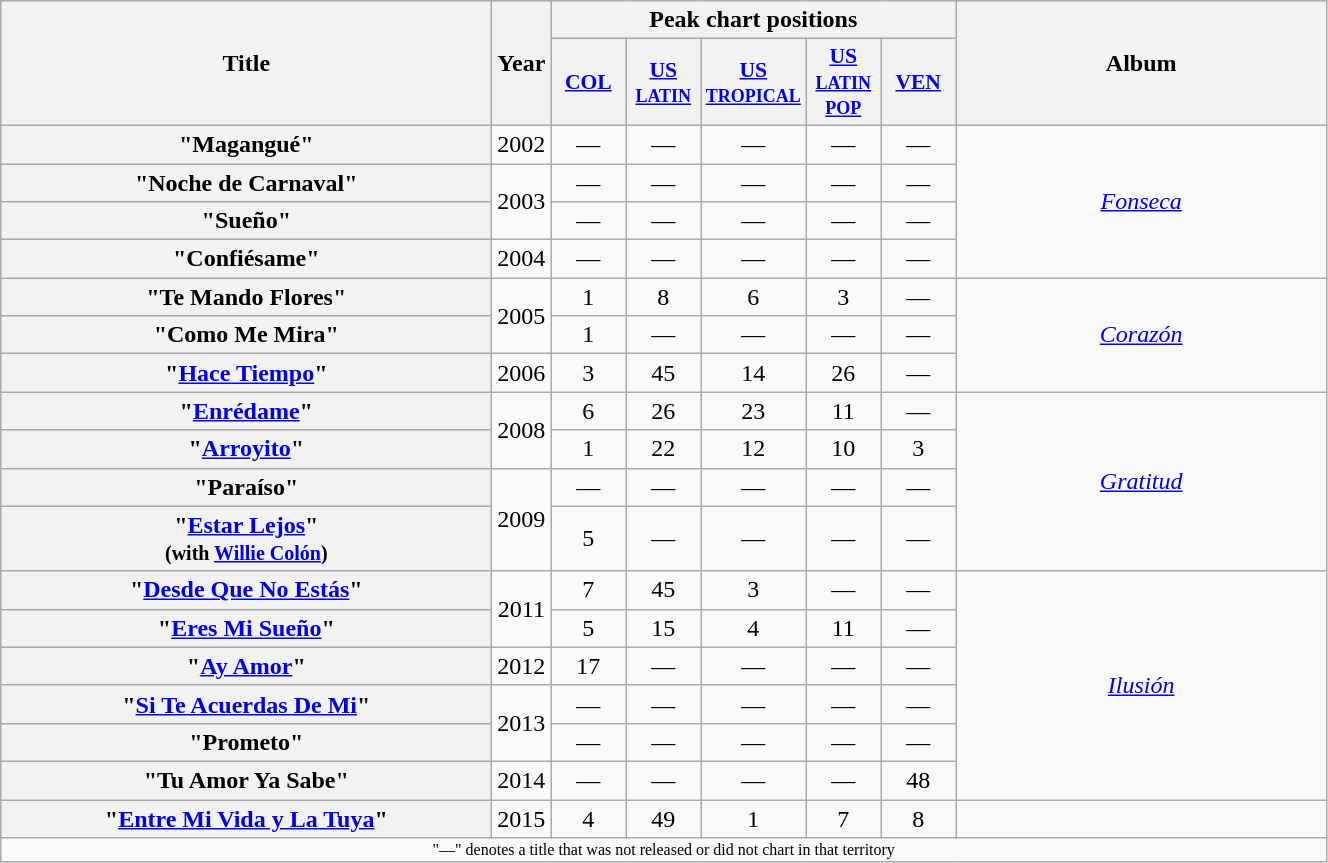<table class="wikitable plainrowheaders" style="text-align:center;">
<tr>
<th scope="col" rowspan="2" style="width:20em;">Title</th>
<th scope="col" rowspan="2" style="width:2em;">Year</th>
<th scope="col" colspan="5">Peak chart positions</th>
<th scope="col" rowspan="2" style="width:15em;">Album</th>
</tr>
<tr>
<th scope="col" style="width:3em;font-size:90%;"><a href='#'>COL</a> <br></th>
<th scope="col" style="width:3em;font-size:90%;"><a href='#'>US <br> <small>LATIN</small></a><br></th>
<th scope="col" style="width:3em;font-size:90%;"><a href='#'>US <br> <small>TROPICAL</small></a><br></th>
<th scope="col" style="width:3em;font-size:90%;"><a href='#'>US <br> <small>LATIN<br>POP</small></a><br></th>
<th scope="col" style="width:3em;font-size:90%;"><a href='#'>VEN</a> <br></th>
</tr>
<tr>
<th scope="row">"Magangué"</th>
<td rowspan="1">2002</td>
<td>—</td>
<td>—</td>
<td>—</td>
<td>—</td>
<td>—</td>
<td rowspan="4"><em><a href='#'>Fonseca</a></em></td>
</tr>
<tr>
<th scope="row">"Noche de Carnaval"</th>
<td rowspan="2">2003</td>
<td>—</td>
<td>—</td>
<td>—</td>
<td>—</td>
<td>—</td>
</tr>
<tr>
<th scope="row">"Sueño"</th>
<td>—</td>
<td>—</td>
<td>—</td>
<td>—</td>
<td>—</td>
</tr>
<tr>
<th scope="row">"Confiésame"</th>
<td rowspan="1">2004</td>
<td>—</td>
<td>—</td>
<td>—</td>
<td>—</td>
<td>—</td>
</tr>
<tr>
<th scope="row">"Te Mando Flores"</th>
<td rowspan="2">2005</td>
<td>1</td>
<td>8</td>
<td>6</td>
<td>3</td>
<td>—</td>
<td rowspan="3"><em><a href='#'>Corazón</a></em></td>
</tr>
<tr>
<th scope="row">"Como Me Mira"</th>
<td>1</td>
<td>—</td>
<td>—</td>
<td>—</td>
<td>—</td>
</tr>
<tr>
<th scope="row">"<a href='#'>Hace Tiempo</a>"</th>
<td rowspan="1">2006</td>
<td>3</td>
<td>45</td>
<td>14</td>
<td>26</td>
<td>—</td>
</tr>
<tr>
<th scope="row">"<a href='#'>Enrédame</a>"</th>
<td rowspan="2">2008</td>
<td>6</td>
<td>26</td>
<td>23</td>
<td>11</td>
<td>—</td>
<td rowspan="4"><em><a href='#'>Gratitud</a></em></td>
</tr>
<tr>
<th scope="row">"<a href='#'>Arroyito</a>"</th>
<td>1</td>
<td>22</td>
<td>12</td>
<td>10</td>
<td>3</td>
</tr>
<tr>
<th scope="row">"Paraíso"</th>
<td rowspan="2">2009</td>
<td>—</td>
<td>—</td>
<td>—</td>
<td>—</td>
<td>—</td>
</tr>
<tr>
<th scope="row">"<a href='#'>Estar Lejos</a>" <br><small>(with <a href='#'>Willie Colón</a>)</small></th>
<td>5</td>
<td>—</td>
<td>—</td>
<td>—</td>
<td>—</td>
</tr>
<tr>
<th scope="row">"<a href='#'>Desde Que No Estás</a>"</th>
<td rowspan="2">2011</td>
<td>7</td>
<td>45</td>
<td>3</td>
<td>—</td>
<td>—</td>
<td rowspan="6"><em><a href='#'>Ilusión</a></em></td>
</tr>
<tr>
<th scope="row">"<a href='#'>Eres Mi Sueño</a>"</th>
<td>5</td>
<td>15</td>
<td>4</td>
<td>11</td>
<td>—</td>
</tr>
<tr>
<th scope="row">"<a href='#'>Ay Amor</a>"</th>
<td rowspan="1">2012</td>
<td>17</td>
<td>—</td>
<td>—</td>
<td>—</td>
<td>—</td>
</tr>
<tr>
<th scope="row">"<a href='#'>Si Te Acuerdas De Mi</a>"</th>
<td rowspan="2">2013</td>
<td>—</td>
<td>—</td>
<td>—</td>
<td>—</td>
<td>—</td>
</tr>
<tr>
<th scope="row">"Prometo"</th>
<td>—</td>
<td>—</td>
<td>—</td>
<td>—</td>
<td>—</td>
</tr>
<tr>
<th scope="row">"Tu Amor Ya Sabe"</th>
<td>2014</td>
<td>—</td>
<td>—</td>
<td>—</td>
<td>—</td>
<td>48</td>
</tr>
<tr>
<th scope="row">"<a href='#'>Entre Mi Vida y La Tuya</a>"</th>
<td>2015</td>
<td>4</td>
<td>49</td>
<td>1</td>
<td>7</td>
<td>8</td>
<td></td>
</tr>
<tr>
<td colspan="14" style="text-align:center; font-size:8pt;">"—" denotes a title that was not released or did not chart in that territory</td>
</tr>
</table>
